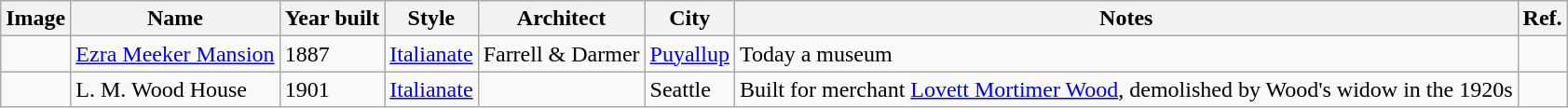<table class="wikitable sortable">
<tr>
<th>Image</th>
<th>Name</th>
<th>Year built</th>
<th>Style</th>
<th>Architect</th>
<th>City</th>
<th>Notes</th>
<th>Ref.</th>
</tr>
<tr>
<td></td>
<td><a href='#'>Ezra Meeker Mansion</a></td>
<td>1887</td>
<td><a href='#'>Italianate</a></td>
<td>Farrell & Darmer</td>
<td><a href='#'>Puyallup</a></td>
<td>Today a museum</td>
<td></td>
</tr>
<tr>
<td></td>
<td>L. M. Wood House</td>
<td>1901</td>
<td><a href='#'>Italianate</a></td>
<td></td>
<td>Seattle</td>
<td>Built for merchant <a href='#'>Lovett Mortimer Wood</a>, demolished by Wood's widow in the 1920s</td>
<td></td>
</tr>
</table>
